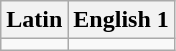<table class="wikitable">
<tr>
<th scope="col">Latin</th>
<th scope="col">English 1</th>
</tr>
<tr>
<td style="font-style: italic;"></td>
<td></td>
</tr>
</table>
